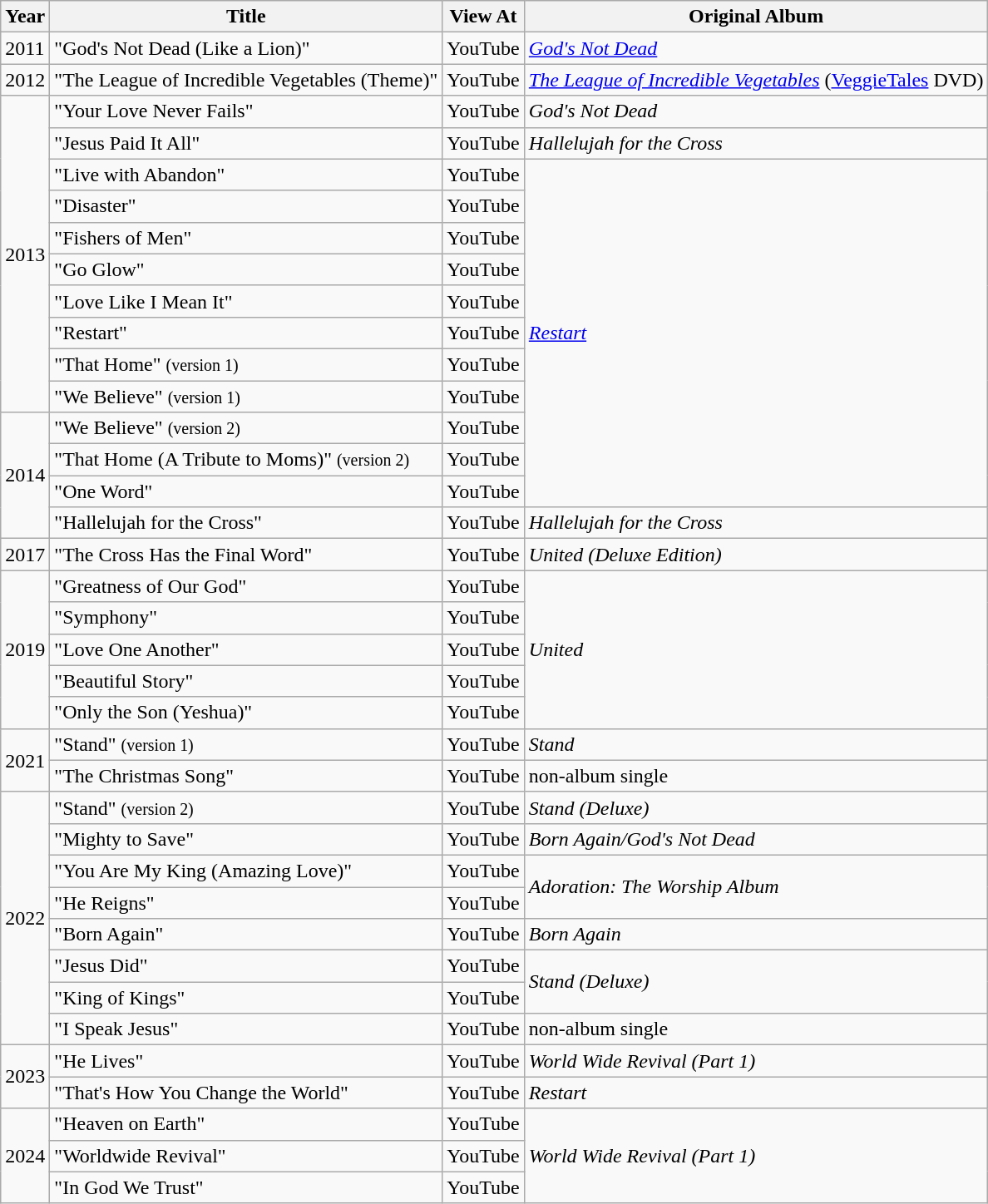<table class="wikitable">
<tr>
<th>Year</th>
<th>Title</th>
<th>View At</th>
<th>Original Album</th>
</tr>
<tr>
<td rowspan="1">2011</td>
<td>"God's Not Dead (Like a Lion)"</td>
<td>YouTube</td>
<td><em><a href='#'>God's Not Dead</a></em></td>
</tr>
<tr>
<td rowspan="1">2012</td>
<td>"The League of Incredible Vegetables (Theme)"</td>
<td>YouTube</td>
<td><em><a href='#'>The League of Incredible Vegetables</a></em> (<a href='#'>VeggieTales</a> DVD)</td>
</tr>
<tr>
<td rowspan="10">2013</td>
<td>"Your Love Never Fails"</td>
<td>YouTube</td>
<td><em>God's Not Dead</em></td>
</tr>
<tr>
<td>"Jesus Paid It All"</td>
<td>YouTube</td>
<td><em>Hallelujah for the Cross</em></td>
</tr>
<tr>
<td>"Live with Abandon"</td>
<td>YouTube</td>
<td rowspan="11"><em><a href='#'>Restart</a></em></td>
</tr>
<tr>
<td>"Disaster"</td>
<td>YouTube</td>
</tr>
<tr>
<td>"Fishers of Men"</td>
<td>YouTube</td>
</tr>
<tr>
<td>"Go Glow"</td>
<td>YouTube</td>
</tr>
<tr>
<td>"Love Like I Mean It"</td>
<td>YouTube</td>
</tr>
<tr>
<td>"Restart"</td>
<td>YouTube</td>
</tr>
<tr>
<td>"That Home" <small>(version 1)</small></td>
<td>YouTube</td>
</tr>
<tr>
<td>"We Believe" <small>(version 1)</small></td>
<td>YouTube</td>
</tr>
<tr>
<td rowspan="4">2014</td>
<td>"We Believe" <small>(version 2)</small></td>
<td>YouTube</td>
</tr>
<tr>
<td>"That Home (A Tribute to Moms)" <small>(version 2)</small></td>
<td>YouTube</td>
</tr>
<tr>
<td>"One Word"</td>
<td>YouTube</td>
</tr>
<tr>
<td>"Hallelujah for the Cross"</td>
<td>YouTube</td>
<td><em>Hallelujah for the Cross</em></td>
</tr>
<tr>
<td>2017</td>
<td>"The Cross Has the Final Word"</td>
<td>YouTube</td>
<td><em>United (Deluxe Edition)</em></td>
</tr>
<tr>
<td rowspan="5">2019</td>
<td>"Greatness of Our God"</td>
<td>YouTube</td>
<td rowspan="5"><em>United</em></td>
</tr>
<tr>
<td>"Symphony"</td>
<td>YouTube</td>
</tr>
<tr>
<td>"Love One Another"</td>
<td>YouTube</td>
</tr>
<tr>
<td>"Beautiful Story"</td>
<td>YouTube</td>
</tr>
<tr>
<td>"Only the Son (Yeshua)"</td>
<td>YouTube</td>
</tr>
<tr>
<td rowspan="2">2021</td>
<td>"Stand" <small>(version 1)</small></td>
<td>YouTube</td>
<td><em>Stand</em></td>
</tr>
<tr>
<td>"The Christmas Song"</td>
<td>YouTube</td>
<td>non-album single</td>
</tr>
<tr>
<td rowspan="8">2022</td>
<td>"Stand" <small>(version 2)</small></td>
<td>YouTube</td>
<td><em>Stand (Deluxe)</em></td>
</tr>
<tr>
<td>"Mighty to Save"</td>
<td>YouTube</td>
<td><em>Born Again/God's Not Dead</em></td>
</tr>
<tr>
<td>"You Are My King (Amazing Love)"</td>
<td>YouTube</td>
<td rowspan="2"><em>Adoration: The Worship Album</em></td>
</tr>
<tr>
<td>"He Reigns"</td>
<td>YouTube</td>
</tr>
<tr>
<td>"Born Again"</td>
<td>YouTube</td>
<td><em>Born Again</em></td>
</tr>
<tr>
<td>"Jesus Did"</td>
<td>YouTube</td>
<td rowspan="2"><em>Stand (Deluxe)</em></td>
</tr>
<tr>
<td>"King of Kings"</td>
<td>YouTube</td>
</tr>
<tr>
<td>"I Speak Jesus"</td>
<td>YouTube</td>
<td>non-album single</td>
</tr>
<tr>
<td rowspan="2">2023</td>
<td>"He Lives"</td>
<td>YouTube</td>
<td><em>World Wide Revival (Part 1)</em></td>
</tr>
<tr>
<td>"That's How You Change the World"</td>
<td>YouTube</td>
<td><em>Restart</em></td>
</tr>
<tr>
<td rowspan="3">2024</td>
<td>"Heaven on Earth"</td>
<td>YouTube</td>
<td rowspan="3"><em>World Wide Revival (Part 1)</em></td>
</tr>
<tr>
<td>"Worldwide Revival"</td>
<td>YouTube</td>
</tr>
<tr>
<td>"In God We Trust"</td>
<td>YouTube</td>
</tr>
</table>
